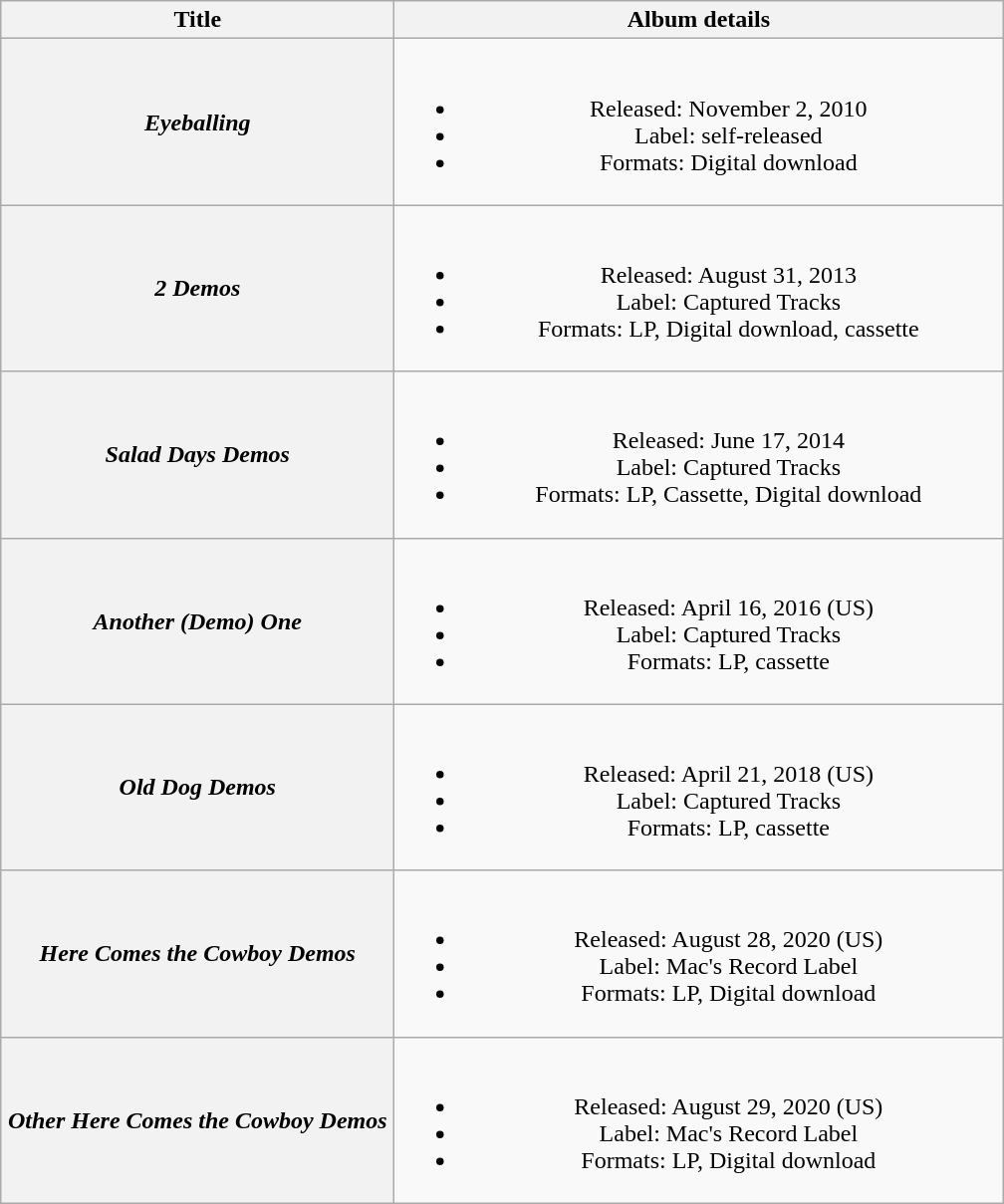<table class="wikitable plainrowheaders" style="text-align:center;">
<tr>
<th scope="col" style="width:16em;">Title</th>
<th scope="col" style="width:25em;">Album details</th>
</tr>
<tr>
<th scope="row"><em>Eyeballing</em></th>
<td><br><ul><li>Released: November 2, 2010 </li><li>Label: self-released</li><li>Formats: Digital download</li></ul></td>
</tr>
<tr>
<th scope="row"><em>2 Demos</em></th>
<td><br><ul><li>Released: August 31, 2013 </li><li>Label: Captured Tracks</li><li>Formats: LP, Digital download, cassette</li></ul></td>
</tr>
<tr>
<th scope="row"><em>Salad Days Demos</em></th>
<td><br><ul><li>Released: June 17, 2014 </li><li>Label: Captured Tracks</li><li>Formats: LP, Cassette, Digital download</li></ul></td>
</tr>
<tr>
<th scope="row"><em>Another (Demo) One</em></th>
<td><br><ul><li>Released: April 16, 2016 (US)</li><li>Label: Captured Tracks</li><li>Formats: LP, cassette</li></ul></td>
</tr>
<tr>
<th scope="row"><em>Old Dog Demos</em></th>
<td><br><ul><li>Released: April 21, 2018   (US)</li><li>Label: Captured Tracks</li><li>Formats: LP, cassette</li></ul></td>
</tr>
<tr>
<th scope="row"><em>Here Comes the Cowboy Demos</em></th>
<td><br><ul><li>Released: August 28, 2020 (US)</li><li>Label: Mac's Record Label</li><li>Formats: LP, Digital download</li></ul></td>
</tr>
<tr>
<th scope="row"><em>Other Here Comes the Cowboy Demos</em></th>
<td><br><ul><li>Released: August 29, 2020 (US)</li><li>Label: Mac's Record Label</li><li>Formats: LP, Digital download</li></ul></td>
</tr>
</table>
